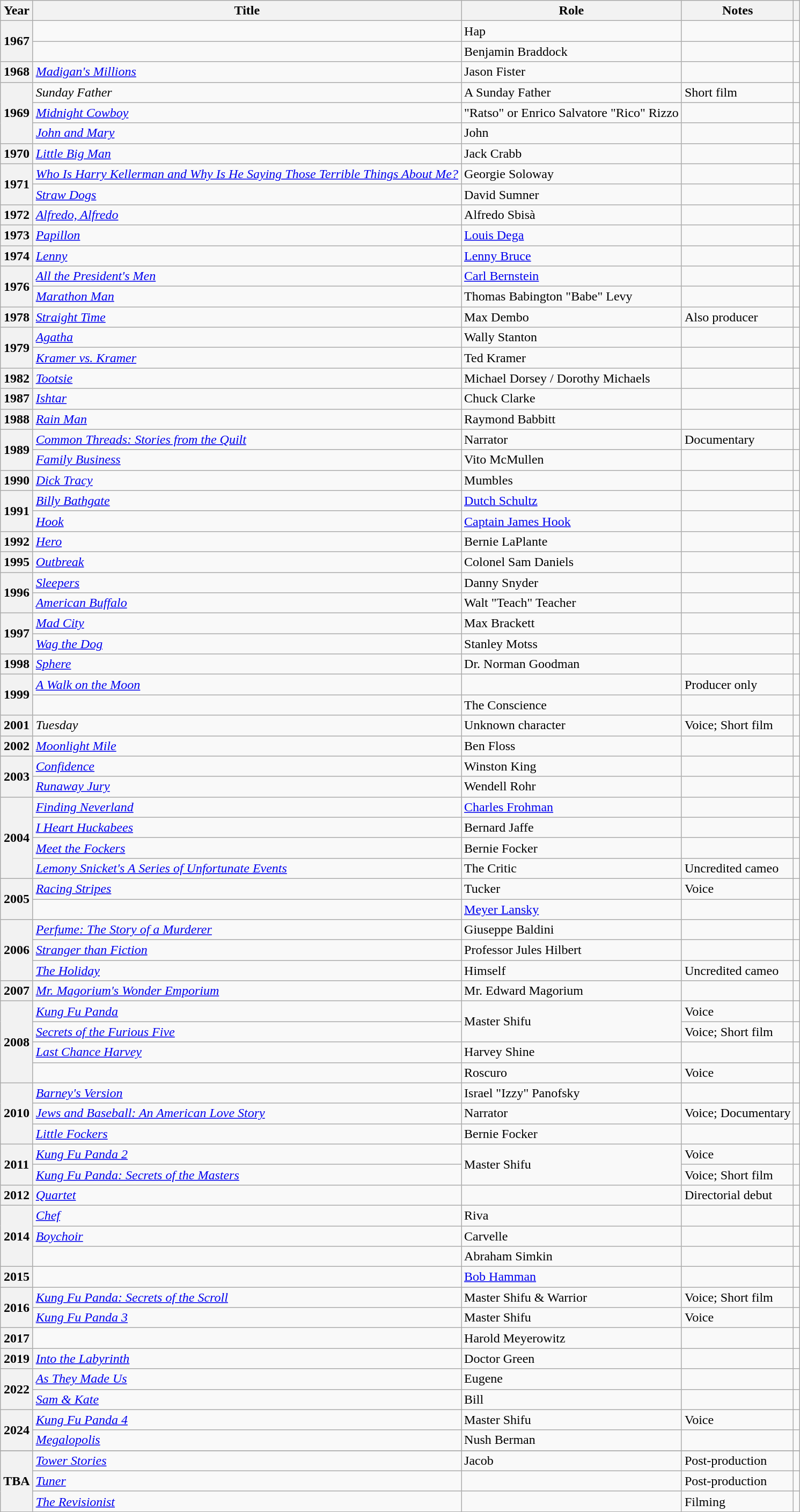<table class="wikitable plainrowheaders sortable">
<tr>
<th scope="col">Year</th>
<th scope="col">Title</th>
<th scope="col">Role</th>
<th scope="col" class="unsortable">Notes</th>
<th scope="col" class="unsortable"></th>
</tr>
<tr>
<th scope="row" rowspan="2">1967</th>
<td></td>
<td>Hap</td>
<td></td>
<td style="text-align: center;"></td>
</tr>
<tr>
<td scope="row"></td>
<td>Benjamin Braddock</td>
<td></td>
<td style="text-align: center;"></td>
</tr>
<tr>
<th scope="row">1968</th>
<td><em><a href='#'>Madigan's Millions</a></em></td>
<td>Jason Fister</td>
<td></td>
<td style="text-align: center;"></td>
</tr>
<tr>
<th scope="row" rowspan="3">1969</th>
<td><em>Sunday Father</em></td>
<td>A Sunday Father</td>
<td>Short film</td>
<td style="text-align: center;"></td>
</tr>
<tr>
<td><em><a href='#'>Midnight Cowboy</a></em></td>
<td>"Ratso" or Enrico Salvatore "Rico" Rizzo</td>
<td></td>
<td style="text-align: center;"></td>
</tr>
<tr>
<td scope="row"><em><a href='#'>John and Mary</a></em></td>
<td>John</td>
<td></td>
<td style="text-align: center;"></td>
</tr>
<tr>
<th scope="row">1970</th>
<td><em><a href='#'>Little Big Man</a></em></td>
<td>Jack Crabb</td>
<td></td>
<td style="text-align: center;"></td>
</tr>
<tr>
<th scope="row" rowspan="2">1971</th>
<td><em><a href='#'>Who Is Harry Kellerman and Why Is He Saying Those Terrible Things About Me?</a></em></td>
<td>Georgie Soloway</td>
<td></td>
<td style="text-align: center;"></td>
</tr>
<tr>
<td scope="row"><em><a href='#'>Straw Dogs</a></em></td>
<td>David Sumner</td>
<td></td>
<td style="text-align: center;"></td>
</tr>
<tr>
<th scope="row">1972</th>
<td><em><a href='#'>Alfredo, Alfredo</a></em></td>
<td>Alfredo Sbisà</td>
<td></td>
<td style="text-align: center;"></td>
</tr>
<tr>
<th scope="row">1973</th>
<td><em><a href='#'>Papillon</a></em></td>
<td><a href='#'>Louis Dega</a></td>
<td></td>
<td style="text-align: center;"></td>
</tr>
<tr>
<th scope="row">1974</th>
<td><em><a href='#'>Lenny</a></em></td>
<td><a href='#'>Lenny Bruce</a></td>
<td></td>
<td style="text-align: center;"></td>
</tr>
<tr>
<th scope="row" rowspan="2">1976</th>
<td><em><a href='#'>All the President's Men</a></em></td>
<td><a href='#'>Carl Bernstein</a></td>
<td></td>
<td style="text-align: center;"></td>
</tr>
<tr>
<td scope="row"><em><a href='#'>Marathon Man</a></em></td>
<td>Thomas Babington "Babe" Levy</td>
<td></td>
<td style="text-align: center;"></td>
</tr>
<tr>
<th scope="row">1978</th>
<td><em><a href='#'>Straight Time</a></em></td>
<td>Max Dembo</td>
<td>Also producer</td>
<td style="text-align: center;"></td>
</tr>
<tr>
<th scope="row" rowspan="2">1979</th>
<td><em><a href='#'>Agatha</a></em></td>
<td>Wally Stanton</td>
<td></td>
<td style="text-align: center;"></td>
</tr>
<tr>
<td scope="row"><em><a href='#'>Kramer vs. Kramer</a></em></td>
<td>Ted Kramer</td>
<td></td>
<td style="text-align: center;"></td>
</tr>
<tr>
<th scope="row">1982</th>
<td><em><a href='#'>Tootsie</a></em></td>
<td>Michael Dorsey / Dorothy Michaels</td>
<td></td>
<td style="text-align: center;"></td>
</tr>
<tr>
<th scope="row">1987</th>
<td><em><a href='#'>Ishtar</a></em></td>
<td>Chuck Clarke</td>
<td></td>
<td style="text-align: center;"></td>
</tr>
<tr>
<th scope="row">1988</th>
<td><em><a href='#'>Rain Man</a></em></td>
<td>Raymond Babbitt</td>
<td></td>
<td style="text-align: center;"></td>
</tr>
<tr>
<th scope="row" rowspan="2">1989</th>
<td><em><a href='#'>Common Threads: Stories from the Quilt</a></em></td>
<td>Narrator</td>
<td>Documentary</td>
<td style="text-align: center;"></td>
</tr>
<tr>
<td scope="row"><em><a href='#'>Family Business</a></em></td>
<td>Vito McMullen</td>
<td></td>
<td style="text-align: center;"></td>
</tr>
<tr>
<th scope="row">1990</th>
<td><em><a href='#'>Dick Tracy</a></em></td>
<td>Mumbles</td>
<td></td>
<td style="text-align: center;"></td>
</tr>
<tr>
<th scope="row" rowspan="2">1991</th>
<td><em><a href='#'>Billy Bathgate</a></em></td>
<td><a href='#'>Dutch Schultz</a></td>
<td></td>
<td style="text-align: center;"></td>
</tr>
<tr>
<td scope="row"><em><a href='#'>Hook</a></em></td>
<td><a href='#'>Captain James Hook</a></td>
<td></td>
<td style="text-align: center;"></td>
</tr>
<tr>
<th scope="row">1992</th>
<td><em><a href='#'>Hero</a></em></td>
<td>Bernie LaPlante</td>
<td></td>
<td style="text-align: center;"></td>
</tr>
<tr>
<th scope="row">1995</th>
<td><em><a href='#'>Outbreak</a></em></td>
<td>Colonel Sam Daniels</td>
<td></td>
<td style="text-align: center;"></td>
</tr>
<tr>
<th scope="row" rowspan="2">1996</th>
<td><em><a href='#'>Sleepers</a></em></td>
<td>Danny Snyder</td>
<td></td>
<td style="text-align: center;"></td>
</tr>
<tr>
<td scope="row"><em><a href='#'>American Buffalo</a></em></td>
<td>Walt "Teach" Teacher</td>
<td></td>
<td style="text-align: center;"></td>
</tr>
<tr>
<th scope="row" rowspan="2">1997</th>
<td><em><a href='#'>Mad City</a></em></td>
<td>Max Brackett</td>
<td></td>
<td style="text-align: center;"></td>
</tr>
<tr>
<td scope="row"><em><a href='#'>Wag the Dog</a></em></td>
<td>Stanley Motss</td>
<td></td>
<td style="text-align: center;"></td>
</tr>
<tr>
<th scope="row">1998</th>
<td><em><a href='#'>Sphere</a></em></td>
<td>Dr. Norman Goodman</td>
<td></td>
<td style="text-align: center;"></td>
</tr>
<tr>
<th scope="row" rowspan="2">1999</th>
<td><em><a href='#'>A Walk on the Moon</a></em></td>
<td></td>
<td>Producer only</td>
<td style="text-align: center;"></td>
</tr>
<tr>
<td></td>
<td>The Conscience</td>
<td></td>
<td style="text-align: center;"></td>
</tr>
<tr>
<th scope="row">2001</th>
<td><em>Tuesday</em></td>
<td>Unknown character</td>
<td>Voice; Short film</td>
<td style="text-align: center;"></td>
</tr>
<tr>
<th scope="row">2002</th>
<td><em><a href='#'>Moonlight Mile</a></em></td>
<td>Ben Floss</td>
<td></td>
<td style="text-align: center;"></td>
</tr>
<tr>
<th scope="row" rowspan="2">2003</th>
<td><em><a href='#'>Confidence</a></em></td>
<td>Winston King</td>
<td></td>
<td style="text-align: center;"></td>
</tr>
<tr>
<td scope="row"><em><a href='#'>Runaway Jury</a></em></td>
<td>Wendell Rohr</td>
<td></td>
<td style="text-align: center;"></td>
</tr>
<tr>
<th scope="row" rowspan="4">2004</th>
<td><em><a href='#'>Finding Neverland</a></em></td>
<td><a href='#'>Charles Frohman</a></td>
<td></td>
<td style="text-align: center;"></td>
</tr>
<tr>
<td scope="row"><em><a href='#'>I Heart Huckabees</a></em></td>
<td>Bernard Jaffe</td>
<td></td>
<td style="text-align: center;"></td>
</tr>
<tr>
<td scope="row"><em><a href='#'>Meet the Fockers</a></em></td>
<td>Bernie Focker</td>
<td></td>
<td style="text-align: center;"></td>
</tr>
<tr>
<td scope="row"><em><a href='#'>Lemony Snicket's A Series of Unfortunate Events</a></em></td>
<td>The Critic</td>
<td>Uncredited cameo</td>
<td style="text-align: center;"></td>
</tr>
<tr>
<th scope="row" rowspan="2">2005</th>
<td><em><a href='#'>Racing Stripes</a></em></td>
<td>Tucker</td>
<td>Voice</td>
<td style="text-align: center;"></td>
</tr>
<tr>
<td scope="row"></td>
<td><a href='#'>Meyer Lansky</a></td>
<td></td>
<td style="text-align: center;"></td>
</tr>
<tr>
<th rowspan="3" scope="row">2006</th>
<td><em><a href='#'>Perfume: The Story of a Murderer</a></em></td>
<td>Giuseppe Baldini</td>
<td></td>
<td style="text-align: center;"></td>
</tr>
<tr>
<td scope="row"><em><a href='#'>Stranger than Fiction</a></em></td>
<td>Professor Jules Hilbert</td>
<td></td>
<td style="text-align: center;"></td>
</tr>
<tr>
<td><em><a href='#'>The Holiday</a></em></td>
<td>Himself</td>
<td>Uncredited cameo</td>
<td style="text-align: center;"></td>
</tr>
<tr>
<th scope="row">2007</th>
<td><em><a href='#'>Mr. Magorium's Wonder Emporium</a></em></td>
<td>Mr. Edward Magorium</td>
<td></td>
<td style="text-align: center;"></td>
</tr>
<tr>
<th scope="row" rowspan="4">2008</th>
<td><em><a href='#'>Kung Fu Panda</a></em></td>
<td rowspan="2">Master Shifu</td>
<td>Voice</td>
<td style="text-align: center;"></td>
</tr>
<tr>
<td scope="row"><em><a href='#'>Secrets of the Furious Five</a></em></td>
<td>Voice; Short film</td>
<td style="text-align: center;"></td>
</tr>
<tr>
<td scope="row"><em><a href='#'>Last Chance Harvey</a></em></td>
<td>Harvey Shine</td>
<td></td>
<td style="text-align: center;"></td>
</tr>
<tr>
<td scope="row"></td>
<td>Roscuro</td>
<td>Voice</td>
<td style="text-align: center;"></td>
</tr>
<tr>
<th scope="row" rowspan="3">2010</th>
<td><em><a href='#'>Barney's Version</a></em></td>
<td>Israel "Izzy" Panofsky</td>
<td></td>
<td style="text-align: center;"></td>
</tr>
<tr>
<td scope="row"><em><a href='#'>Jews and Baseball: An American Love Story</a></em></td>
<td>Narrator</td>
<td>Voice; Documentary</td>
<td style="text-align: center;"></td>
</tr>
<tr>
<td scope="row"><em><a href='#'>Little Fockers</a></em></td>
<td>Bernie Focker</td>
<td></td>
<td style="text-align: center;"></td>
</tr>
<tr>
<th scope="row" rowspan="2">2011</th>
<td><em><a href='#'>Kung Fu Panda 2</a></em></td>
<td rowspan="2">Master Shifu</td>
<td>Voice</td>
<td style="text-align: center;"></td>
</tr>
<tr>
<td scope="row"><em><a href='#'>Kung Fu Panda: Secrets of the Masters</a></em></td>
<td>Voice; Short film</td>
<td style="text-align: center;"></td>
</tr>
<tr>
<th scope="row">2012</th>
<td><em><a href='#'>Quartet</a></em></td>
<td></td>
<td>Directorial debut</td>
<td style="text-align: center;"></td>
</tr>
<tr>
<th scope="row" rowspan="3">2014</th>
<td><em><a href='#'>Chef</a></em></td>
<td>Riva</td>
<td></td>
<td style="text-align: center;"></td>
</tr>
<tr>
<td scope="row"><em><a href='#'>Boychoir</a></em></td>
<td>Carvelle</td>
<td></td>
<td style="text-align: center;"></td>
</tr>
<tr>
<td scope="row"></td>
<td>Abraham Simkin</td>
<td></td>
<td style="text-align: center;"></td>
</tr>
<tr>
<th scope="row">2015</th>
<td></td>
<td><a href='#'>Bob Hamman</a></td>
<td></td>
<td style="text-align: center;"></td>
</tr>
<tr>
<th scope="row" rowspan="2">2016</th>
<td><em><a href='#'>Kung Fu Panda: Secrets of the Scroll</a></em></td>
<td>Master Shifu & Warrior</td>
<td>Voice; Short film</td>
<td style="text-align: center;"></td>
</tr>
<tr>
<td scope="row"><em><a href='#'>Kung Fu Panda 3</a></em></td>
<td>Master Shifu</td>
<td>Voice</td>
<td style="text-align: center;"></td>
</tr>
<tr>
<th scope="row">2017</th>
<td></td>
<td>Harold Meyerowitz</td>
<td></td>
<td style="text-align: center;"></td>
</tr>
<tr>
<th scope="row">2019</th>
<td><em><a href='#'>Into the Labyrinth</a></em></td>
<td>Doctor Green</td>
<td></td>
<td style="text-align: center;"></td>
</tr>
<tr>
<th rowspan="2" scope="row">2022</th>
<td><em><a href='#'>As They Made Us</a></em></td>
<td>Eugene</td>
<td></td>
<td style="text-align: center;"></td>
</tr>
<tr>
<td><em><a href='#'>Sam & Kate</a></em></td>
<td>Bill</td>
<td></td>
<td style="text-align: center;"></td>
</tr>
<tr>
<th rowspan="2" scope="row">2024</th>
<td><em><a href='#'>Kung Fu Panda 4</a></em></td>
<td>Master Shifu</td>
<td>Voice</td>
<td style="text-align: center;"></td>
</tr>
<tr>
<td><em><a href='#'>Megalopolis</a></em></td>
<td>Nush Berman</td>
<td></td>
<td style="text-align: center;"></td>
</tr>
<tr>
</tr>
<tr>
<th scope="row" rowspan="3">TBA</th>
<td><em><a href='#'>Tower Stories</a></em></td>
<td>Jacob</td>
<td>Post-production</td>
<td style="text-align: center;"></td>
</tr>
<tr>
<td><em><a href='#'>Tuner</a></em></td>
<td></td>
<td>Post-production</td>
<td style="text-align: center;"></td>
</tr>
<tr>
<td><em><a href='#'>The Revisionist</a></em></td>
<td></td>
<td>Filming</td>
<td style="text-align: center;"></td>
</tr>
<tr>
</tr>
</table>
